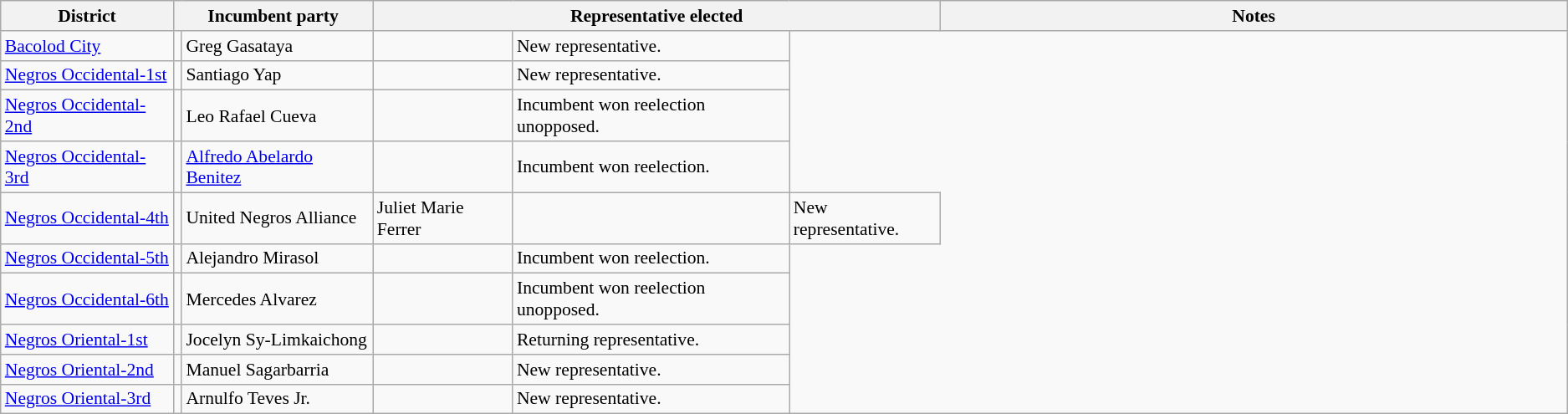<table class=wikitable style="font-size:90%;">
<tr>
<th>District</th>
<th colspan=2>Incumbent party</th>
<th colspan=3>Representative elected</th>
<th width=40%>Notes</th>
</tr>
<tr>
<td><a href='#'>Bacolod City</a></td>
<td></td>
<td>Greg Gasataya</td>
<td></td>
<td>New representative.</td>
</tr>
<tr>
<td><a href='#'>Negros Occidental-1st</a></td>
<td></td>
<td>Santiago Yap</td>
<td></td>
<td>New representative.</td>
</tr>
<tr>
<td><a href='#'>Negros Occidental-2nd</a></td>
<td></td>
<td>Leo Rafael Cueva</td>
<td></td>
<td>Incumbent won reelection unopposed.</td>
</tr>
<tr>
<td><a href='#'>Negros Occidental-3rd</a></td>
<td></td>
<td><a href='#'>Alfredo Abelardo Benitez</a></td>
<td></td>
<td>Incumbent won reelection.</td>
</tr>
<tr>
<td><a href='#'>Negros Occidental-4th</a></td>
<td></td>
<td align=left>United Negros Alliance</td>
<td>Juliet Marie Ferrer</td>
<td></td>
<td>New representative.</td>
</tr>
<tr>
<td><a href='#'>Negros Occidental-5th</a></td>
<td></td>
<td>Alejandro Mirasol</td>
<td></td>
<td>Incumbent won reelection.</td>
</tr>
<tr>
<td><a href='#'>Negros Occidental-6th</a></td>
<td></td>
<td>Mercedes Alvarez</td>
<td></td>
<td>Incumbent won reelection unopposed.</td>
</tr>
<tr>
<td><a href='#'>Negros Oriental-1st</a></td>
<td></td>
<td>Jocelyn Sy-Limkaichong</td>
<td></td>
<td>Returning representative.</td>
</tr>
<tr>
<td><a href='#'>Negros Oriental-2nd</a></td>
<td></td>
<td>Manuel Sagarbarria</td>
<td></td>
<td>New representative.</td>
</tr>
<tr>
<td><a href='#'>Negros Oriental-3rd</a></td>
<td></td>
<td>Arnulfo Teves Jr.</td>
<td></td>
<td>New representative.</td>
</tr>
</table>
